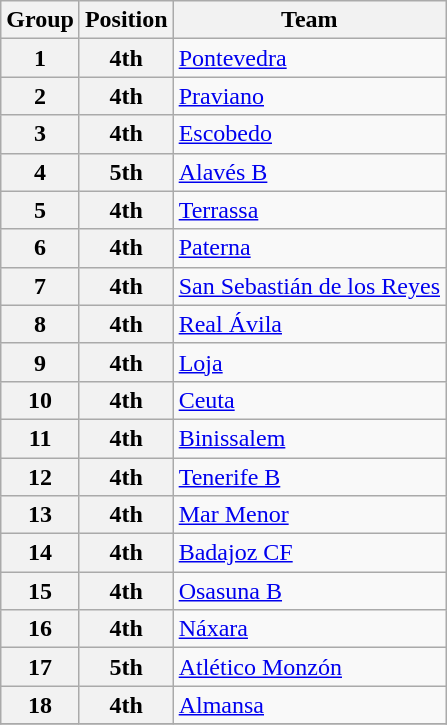<table class="wikitable">
<tr>
<th>Group</th>
<th>Position</th>
<th>Team</th>
</tr>
<tr>
<th>1</th>
<th>4th</th>
<td><a href='#'>Pontevedra</a></td>
</tr>
<tr>
<th>2</th>
<th>4th</th>
<td><a href='#'>Praviano</a></td>
</tr>
<tr>
<th>3</th>
<th>4th</th>
<td><a href='#'>Escobedo</a></td>
</tr>
<tr>
<th>4</th>
<th>5th</th>
<td><a href='#'>Alavés B</a></td>
</tr>
<tr>
<th>5</th>
<th>4th</th>
<td><a href='#'>Terrassa</a></td>
</tr>
<tr>
<th>6</th>
<th>4th</th>
<td><a href='#'>Paterna</a></td>
</tr>
<tr>
<th>7</th>
<th>4th</th>
<td><a href='#'>San Sebastián de los Reyes</a></td>
</tr>
<tr>
<th>8</th>
<th>4th</th>
<td><a href='#'>Real Ávila</a></td>
</tr>
<tr>
<th>9</th>
<th>4th</th>
<td><a href='#'>Loja</a></td>
</tr>
<tr>
<th>10</th>
<th>4th</th>
<td><a href='#'>Ceuta</a></td>
</tr>
<tr>
<th>11</th>
<th>4th</th>
<td><a href='#'>Binissalem</a></td>
</tr>
<tr>
<th>12</th>
<th>4th</th>
<td><a href='#'>Tenerife B</a></td>
</tr>
<tr>
<th>13</th>
<th>4th</th>
<td><a href='#'>Mar Menor</a></td>
</tr>
<tr>
<th>14</th>
<th>4th</th>
<td><a href='#'>Badajoz CF</a></td>
</tr>
<tr>
<th>15</th>
<th>4th</th>
<td><a href='#'>Osasuna B</a></td>
</tr>
<tr>
<th>16</th>
<th>4th</th>
<td><a href='#'>Náxara</a></td>
</tr>
<tr>
<th>17</th>
<th>5th</th>
<td><a href='#'>Atlético Monzón</a></td>
</tr>
<tr>
<th>18</th>
<th>4th</th>
<td><a href='#'>Almansa</a></td>
</tr>
<tr>
</tr>
</table>
